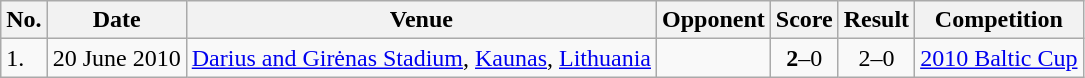<table class="wikitable">
<tr>
<th>No.</th>
<th>Date</th>
<th>Venue</th>
<th>Opponent</th>
<th>Score</th>
<th>Result</th>
<th>Competition</th>
</tr>
<tr>
<td>1.</td>
<td>20 June 2010</td>
<td><a href='#'>Darius and Girėnas Stadium</a>, <a href='#'>Kaunas</a>, <a href='#'>Lithuania</a></td>
<td></td>
<td align=center><strong>2</strong>–0</td>
<td align=center>2–0</td>
<td><a href='#'>2010 Baltic Cup</a></td>
</tr>
</table>
